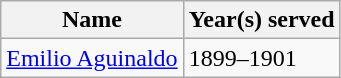<table class="wikitable sortable">
<tr>
<th>Name</th>
<th>Year(s) served</th>
</tr>
<tr>
<td><a href='#'>Emilio Aguinaldo</a></td>
<td>1899–1901</td>
</tr>
</table>
